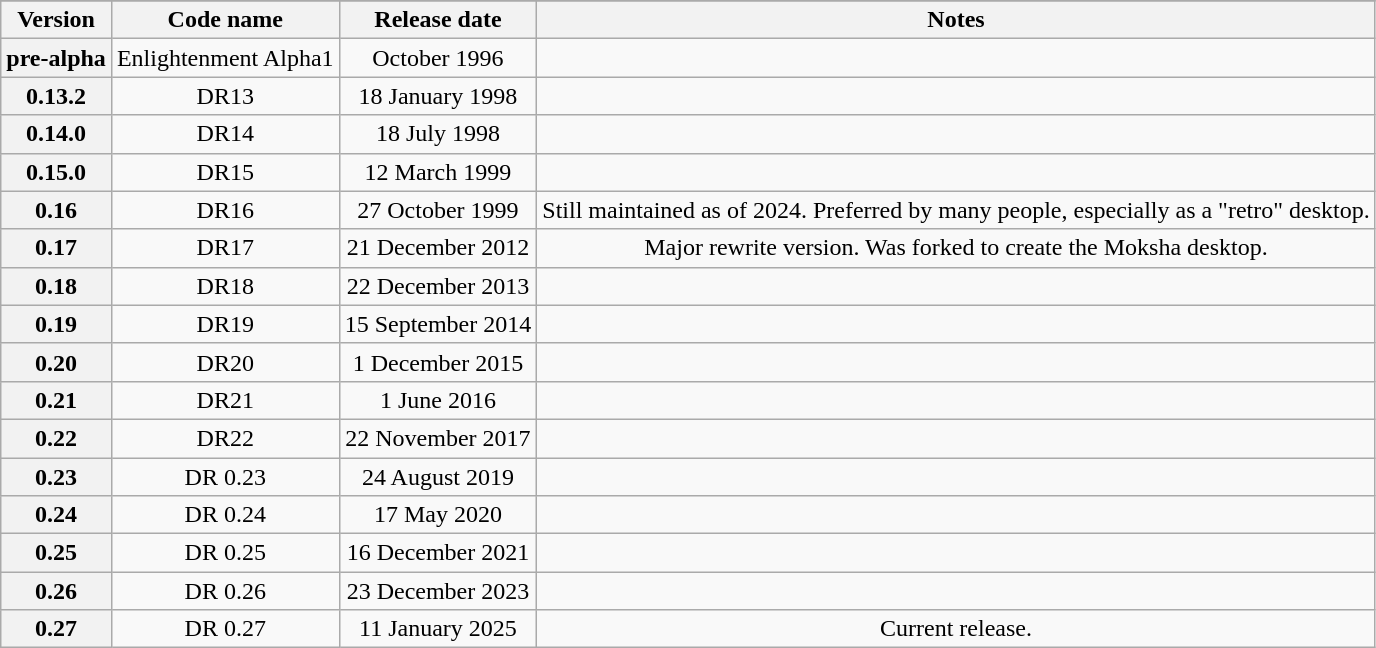<table class="wikitable sortable plainrowheaders" style="float:left; text-align:center; margin-left:1em; margin-right:0">
<tr>
</tr>
<tr>
<th scope="col">Version</th>
<th scope="col">Code name</th>
<th scope="col">Release date</th>
<th>Notes</th>
</tr>
<tr>
<th scope="row">pre-alpha</th>
<td>Enlightenment Alpha1</td>
<td>October 1996</td>
<td></td>
</tr>
<tr>
<th scope="row">0.13.2</th>
<td>DR13</td>
<td>18 January 1998</td>
<td></td>
</tr>
<tr>
<th scope="row">0.14.0</th>
<td>DR14</td>
<td>18 July 1998</td>
<td></td>
</tr>
<tr>
<th scope="row">0.15.0</th>
<td>DR15</td>
<td>12 March 1999</td>
<td></td>
</tr>
<tr>
<th scope="row">0.16</th>
<td>DR16</td>
<td>27 October 1999</td>
<td>Still maintained as of 2024. Preferred by many people, especially as a "retro" desktop.</td>
</tr>
<tr>
<th scope="row">0.17</th>
<td>DR17</td>
<td>21 December 2012</td>
<td>Major rewrite version. Was forked to create the Moksha desktop.</td>
</tr>
<tr>
<th scope="row">0.18</th>
<td>DR18</td>
<td>22 December 2013</td>
<td></td>
</tr>
<tr>
<th scope="row">0.19</th>
<td>DR19</td>
<td>15 September 2014</td>
<td></td>
</tr>
<tr>
<th scope="row">0.20</th>
<td>DR20</td>
<td>1 December 2015</td>
<td></td>
</tr>
<tr>
<th scope="row">0.21</th>
<td>DR21</td>
<td>1 June 2016</td>
<td></td>
</tr>
<tr>
<th scope="row">0.22</th>
<td>DR22</td>
<td>22 November 2017</td>
<td></td>
</tr>
<tr>
<th scope="row">0.23</th>
<td>DR 0.23</td>
<td>24 August 2019</td>
<td></td>
</tr>
<tr>
<th scope="row">0.24</th>
<td>DR 0.24</td>
<td>17 May 2020</td>
<td></td>
</tr>
<tr>
<th scope="row">0.25</th>
<td>DR 0.25</td>
<td>16 December 2021</td>
<td></td>
</tr>
<tr>
<th scope="row">0.26</th>
<td>DR 0.26</td>
<td>23 December 2023</td>
<td></td>
</tr>
<tr>
<th scope="row">0.27</th>
<td>DR 0.27</td>
<td>11 January 2025</td>
<td>Current release.</td>
</tr>
</table>
